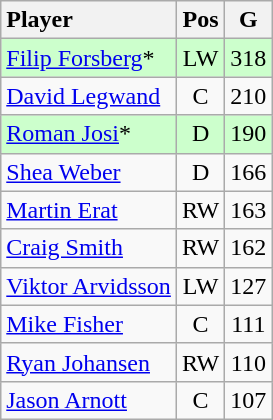<table class="wikitable" style="text-align:center">
<tr>
<th style="text-align:left;">Player</th>
<th>Pos</th>
<th>G</th>
</tr>
<tr style="background:#cfc;">
<td style="text-align:left;"><a href='#'>Filip Forsberg</a>*</td>
<td>LW</td>
<td>318</td>
</tr>
<tr>
<td style="text-align:left;"><a href='#'>David Legwand</a></td>
<td>C</td>
<td>210</td>
</tr>
<tr style="background:#cfc;">
<td style="text-align:left;"><a href='#'>Roman Josi</a>*</td>
<td>D</td>
<td>190</td>
</tr>
<tr>
<td style="text-align:left;"><a href='#'>Shea Weber</a></td>
<td>D</td>
<td>166</td>
</tr>
<tr>
<td style="text-align:left;"><a href='#'>Martin Erat</a></td>
<td>RW</td>
<td>163</td>
</tr>
<tr>
<td style="text-align:left;"><a href='#'>Craig Smith</a></td>
<td>RW</td>
<td>162</td>
</tr>
<tr>
<td style="text-align:left;"><a href='#'>Viktor Arvidsson</a></td>
<td>LW</td>
<td>127</td>
</tr>
<tr>
<td style="text-align:left;"><a href='#'>Mike Fisher</a></td>
<td>C</td>
<td>111</td>
</tr>
<tr>
<td style="text-align:left;"><a href='#'>Ryan Johansen</a></td>
<td>RW</td>
<td>110</td>
</tr>
<tr>
<td style="text-align:left;"><a href='#'>Jason Arnott</a></td>
<td>C</td>
<td>107</td>
</tr>
</table>
